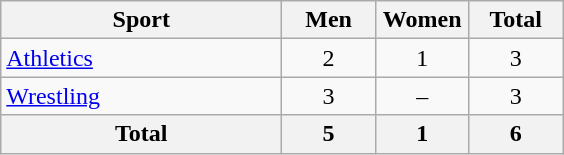<table class="wikitable sortable" style="text-align:center;">
<tr>
<th width=180>Sport</th>
<th width=55>Men</th>
<th width=55>Women</th>
<th width=55>Total</th>
</tr>
<tr>
<td align=left><a href='#'>Athletics</a></td>
<td>2</td>
<td>1</td>
<td>3</td>
</tr>
<tr>
<td align=left><a href='#'>Wrestling</a></td>
<td>3</td>
<td>–</td>
<td>3</td>
</tr>
<tr>
<th>Total</th>
<th>5</th>
<th>1</th>
<th>6</th>
</tr>
</table>
